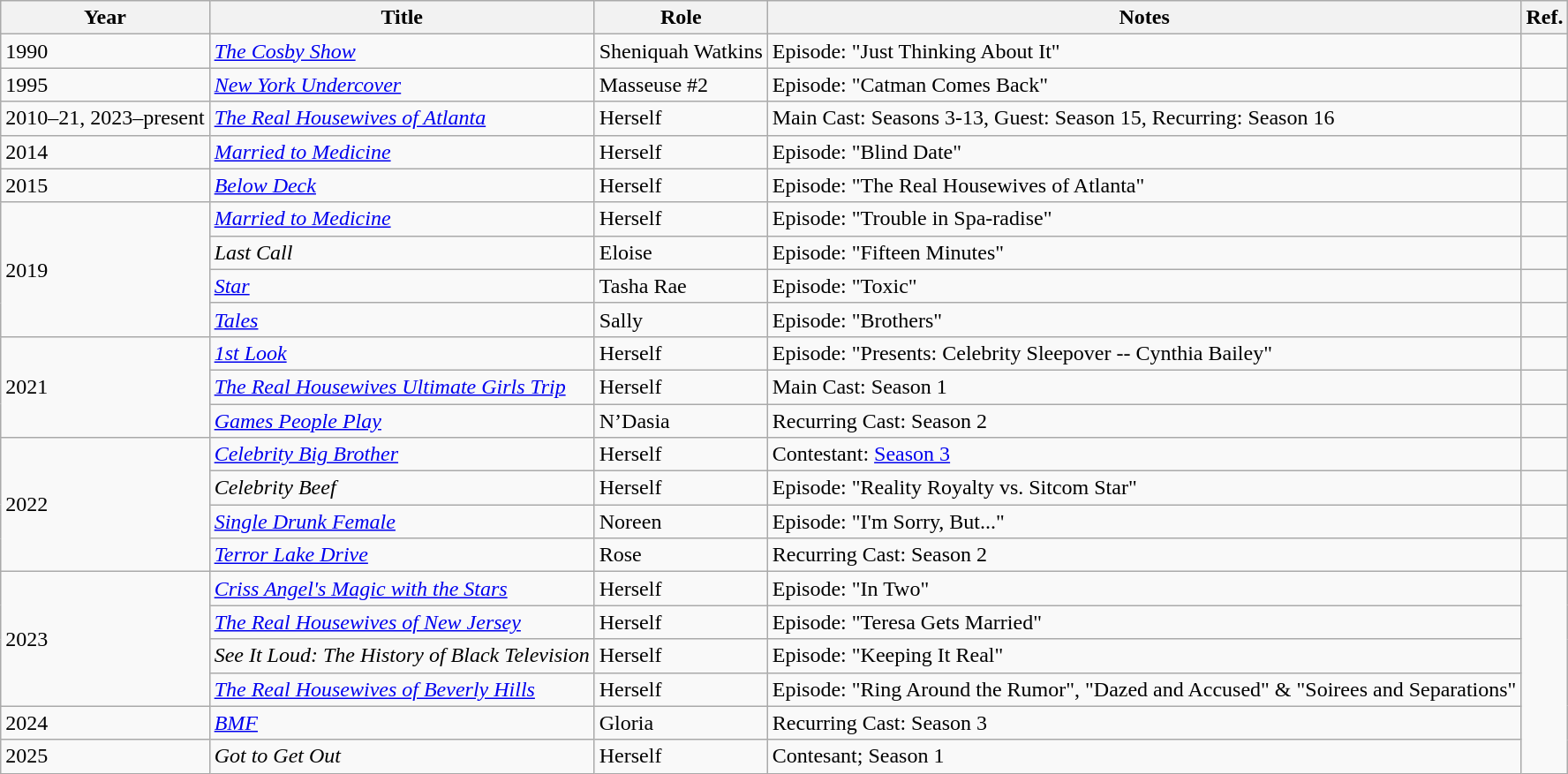<table class="wikitable plainrowheaders sortable">
<tr>
<th>Year</th>
<th>Title</th>
<th>Role</th>
<th>Notes</th>
<th>Ref.</th>
</tr>
<tr>
<td>1990</td>
<td><em><a href='#'>The Cosby Show</a></em></td>
<td>Sheniquah Watkins</td>
<td>Episode: "Just Thinking About It"</td>
<td></td>
</tr>
<tr>
<td>1995</td>
<td><em><a href='#'>New York Undercover</a></em></td>
<td>Masseuse #2</td>
<td>Episode: "Catman Comes Back"</td>
<td></td>
</tr>
<tr>
<td>2010–21, 2023–present</td>
<td><em><a href='#'>The Real Housewives of Atlanta</a></em></td>
<td>Herself</td>
<td>Main Cast: Seasons 3-13, Guest: Season 15, Recurring: Season 16</td>
<td></td>
</tr>
<tr>
<td>2014</td>
<td><em><a href='#'>Married to Medicine</a></em></td>
<td>Herself</td>
<td>Episode: "Blind Date"</td>
<td></td>
</tr>
<tr>
<td>2015</td>
<td><em><a href='#'>Below Deck</a></em></td>
<td>Herself</td>
<td>Episode: "The Real Housewives of Atlanta"</td>
<td></td>
</tr>
<tr>
<td rowspan=4>2019</td>
<td><em><a href='#'>Married to Medicine</a></em></td>
<td>Herself</td>
<td>Episode: "Trouble in Spa-radise"</td>
<td></td>
</tr>
<tr>
<td><em>Last Call</em></td>
<td>Eloise</td>
<td>Episode: "Fifteen Minutes"</td>
<td></td>
</tr>
<tr>
<td><em><a href='#'>Star</a></em></td>
<td>Tasha Rae</td>
<td>Episode: "Toxic"</td>
<td></td>
</tr>
<tr>
<td><em><a href='#'>Tales</a></em></td>
<td>Sally</td>
<td>Episode: "Brothers"</td>
<td></td>
</tr>
<tr>
<td rowspan=3>2021</td>
<td><em><a href='#'>1st Look</a></em></td>
<td>Herself</td>
<td>Episode: "Presents: Celebrity Sleepover -- Cynthia Bailey"</td>
<td></td>
</tr>
<tr>
<td><em><a href='#'>The Real Housewives Ultimate Girls Trip</a></em></td>
<td>Herself</td>
<td>Main Cast: Season 1</td>
<td></td>
</tr>
<tr>
<td><a href='#'><em>Games People Play</em></a></td>
<td>N’Dasia</td>
<td>Recurring Cast: Season 2</td>
<td></td>
</tr>
<tr>
<td rowspan=4>2022</td>
<td><em><a href='#'>Celebrity Big Brother</a></em></td>
<td>Herself</td>
<td>Contestant: <a href='#'>Season 3</a></td>
<td></td>
</tr>
<tr>
<td><em>Celebrity Beef</em></td>
<td>Herself</td>
<td>Episode: "Reality Royalty vs. Sitcom Star"</td>
<td></td>
</tr>
<tr>
<td><em><a href='#'>Single Drunk Female</a></em></td>
<td>Noreen</td>
<td>Episode: "I'm Sorry, But..."</td>
<td></td>
</tr>
<tr>
<td><em><a href='#'>Terror Lake Drive</a></em></td>
<td>Rose</td>
<td>Recurring Cast: Season 2</td>
<td></td>
</tr>
<tr>
<td rowspan=4>2023</td>
<td><em><a href='#'>Criss Angel's Magic with the Stars</a></em></td>
<td>Herself</td>
<td>Episode: "In Two"</td>
</tr>
<tr>
<td><em><a href='#'>The Real Housewives of New Jersey</a></em></td>
<td>Herself</td>
<td>Episode: "Teresa Gets Married"</td>
</tr>
<tr>
<td><em>See It Loud: The History of Black Television</em></td>
<td>Herself</td>
<td>Episode: "Keeping It Real"</td>
</tr>
<tr>
<td><em><a href='#'>The Real Housewives of Beverly Hills</a></em></td>
<td>Herself</td>
<td>Episode: "Ring Around the Rumor", "Dazed and Accused" & "Soirees and Separations"</td>
</tr>
<tr>
<td>2024</td>
<td><em><a href='#'>BMF</a></em></td>
<td>Gloria</td>
<td>Recurring Cast: Season 3</td>
</tr>
<tr>
<td>2025</td>
<td><em>Got to Get Out</em></td>
<td>Herself</td>
<td>Contesant; Season 1</td>
</tr>
</table>
